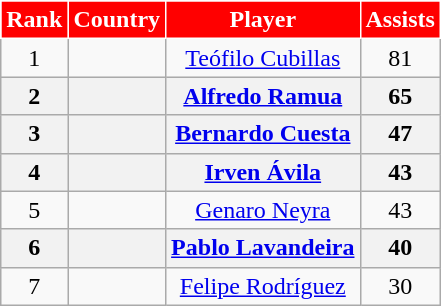<table class="wikitable" style="text-align:center;">
<tr>
<th style="background:red; color:white; border:1px solid white;">Rank</th>
<th style="background:red; color:white; border:1px solid white;">Country</th>
<th style="background:red; color:white; border:1px solid white;">Player</th>
<th style="background:red; color:white; border:1px solid white;">Assists</th>
</tr>
<tr>
<td>1</td>
<td></td>
<td><a href='#'>Teófilo Cubillas</a></td>
<td>81</td>
</tr>
<tr>
<th>2</th>
<th></th>
<th><a href='#'>Alfredo Ramua</a></th>
<th>65</th>
</tr>
<tr>
<th>3</th>
<th></th>
<th><a href='#'>Bernardo Cuesta</a></th>
<th>47</th>
</tr>
<tr>
<th>4</th>
<th></th>
<th><a href='#'>Irven Ávila</a></th>
<th>43</th>
</tr>
<tr>
<td>5</td>
<td></td>
<td><a href='#'>Genaro Neyra</a></td>
<td>43</td>
</tr>
<tr>
<th>6</th>
<th></th>
<th><a href='#'>Pablo Lavandeira</a></th>
<th>40</th>
</tr>
<tr>
<td>7</td>
<td></td>
<td><a href='#'>Felipe Rodríguez</a></td>
<td>30</td>
</tr>
</table>
